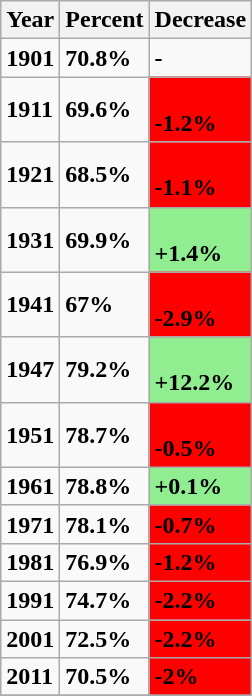<table class="wikitable">
<tr>
<th><strong>Year</strong></th>
<th><strong>Percent</strong></th>
<th><strong>Decrease</strong></th>
</tr>
<tr>
<td><strong>1901</strong></td>
<td><strong>70.8%</strong></td>
<td><strong>-</strong></td>
</tr>
<tr>
<td><strong>1911</strong></td>
<td><strong>69.6%</strong></td>
<td style="background: Red"><br><strong>-1.2%</strong></td>
</tr>
<tr>
<td><strong>1921</strong></td>
<td><strong>68.5%</strong></td>
<td style="background: Red"><br><strong>-1.1%</strong></td>
</tr>
<tr>
<td><strong>1931</strong></td>
<td><strong>69.9%</strong></td>
<td style="background: lightgreen"><br><strong>+1.4%</strong></td>
</tr>
<tr>
<td><strong>1941</strong></td>
<td><strong>67%</strong></td>
<td style="background: Red"><br><strong>-2.9%</strong></td>
</tr>
<tr>
<td><strong>1947</strong></td>
<td><strong>79.2%</strong></td>
<td style="background: lightgreen"><br><strong>+12.2%</strong></td>
</tr>
<tr>
<td><strong>1951</strong></td>
<td><strong>78.7%</strong></td>
<td style="background: red"><br><strong>-0.5%</strong></td>
</tr>
<tr>
<td><strong>1961</strong></td>
<td><strong>78.8%</strong></td>
<td style="background: lightgreen"><strong>+0.1%</strong></td>
</tr>
<tr>
<td><strong>1971</strong></td>
<td><strong>78.1%</strong></td>
<td style="background: Red"><strong>-0.7%</strong></td>
</tr>
<tr>
<td><strong>1981</strong></td>
<td><strong>76.9%</strong></td>
<td style="background: Red"><strong>-1.2%</strong></td>
</tr>
<tr>
<td><strong>1991</strong></td>
<td><strong>74.7%</strong></td>
<td style="background: Red"><strong>-2.2%</strong></td>
</tr>
<tr>
<td><strong>2001</strong></td>
<td><strong>72.5%</strong></td>
<td style="background: Red"><strong>-2.2%</strong></td>
</tr>
<tr>
<td><strong>2011</strong></td>
<td><strong>70.5%</strong></td>
<td style="background: Red"><strong>-2%</strong></td>
</tr>
<tr>
</tr>
</table>
